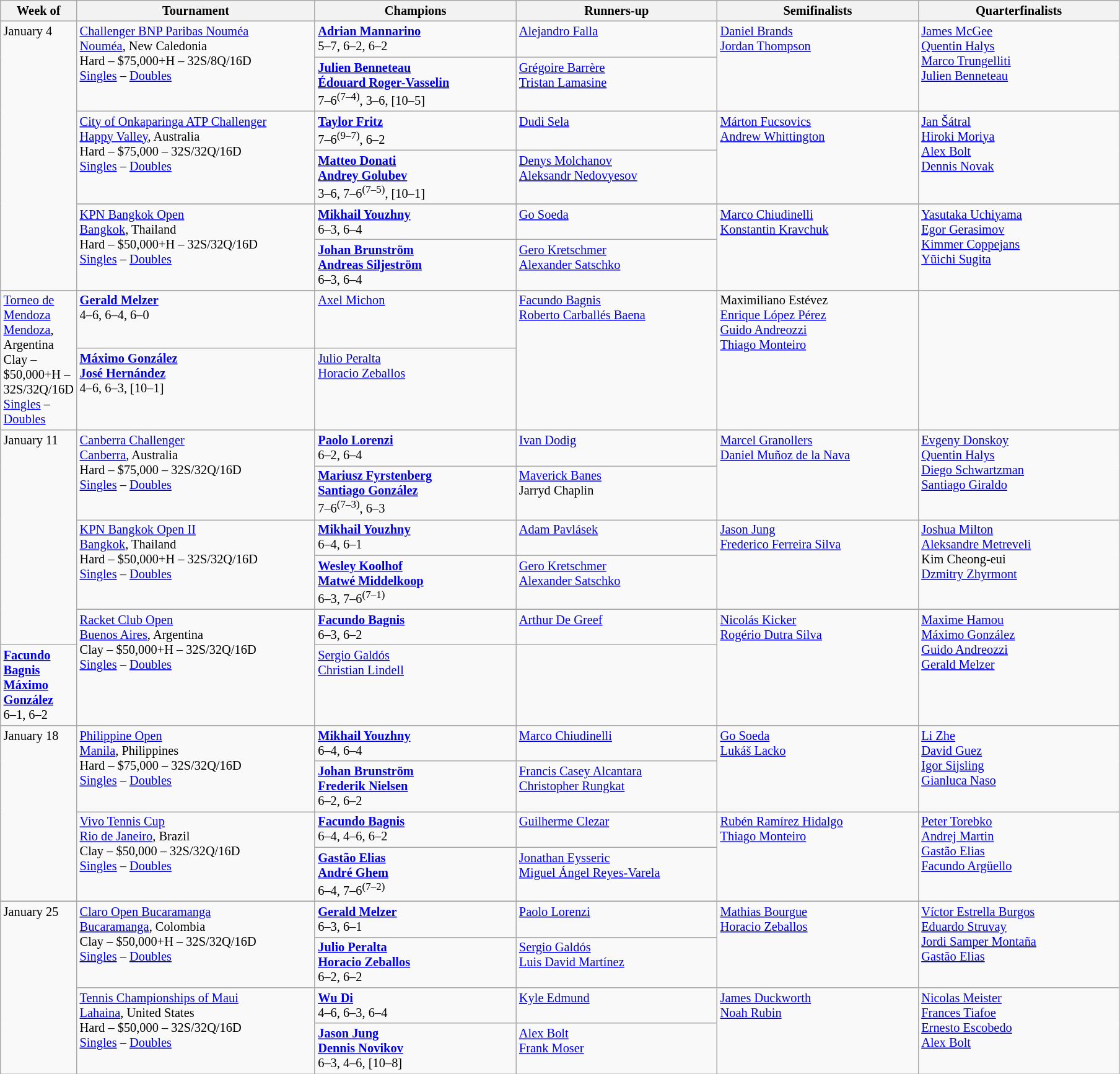<table class="wikitable" style="font-size:85%;">
<tr>
<th width="75">Week of</th>
<th width="250">Tournament</th>
<th width="210">Champions</th>
<th width="210">Runners-up</th>
<th width="210">Semifinalists</th>
<th width="210">Quarterfinalists</th>
</tr>
<tr valign=top>
<td rowspan=8>January 4</td>
<td rowspan=2><a href='#'>Challenger BNP Paribas Nouméa</a><br><a href='#'>Nouméa</a>, New Caledonia <br> Hard – $75,000+H – 32S/8Q/16D<br><a href='#'>Singles</a> – <a href='#'>Doubles</a></td>
<td> <strong><a href='#'>Adrian Mannarino</a></strong><br>5–7, 6–2, 6–2</td>
<td> <a href='#'>Alejandro Falla</a></td>
<td rowspan=2> <a href='#'>Daniel Brands</a> <br>  <a href='#'>Jordan Thompson</a></td>
<td rowspan=2> <a href='#'>James McGee</a> <br> <a href='#'>Quentin Halys</a> <br> <a href='#'>Marco Trungelliti</a>  <br>  <a href='#'>Julien Benneteau</a></td>
</tr>
<tr valign=top>
<td><strong> <a href='#'>Julien Benneteau</a> <br>  <a href='#'>Édouard Roger-Vasselin</a></strong> <br> 7–6<sup>(7–4)</sup>, 3–6, [10–5]</td>
<td> <a href='#'>Grégoire Barrère</a> <br>  <a href='#'>Tristan Lamasine</a></td>
</tr>
<tr valign=top>
<td rowspan=2><a href='#'>City of Onkaparinga ATP Challenger</a><br><a href='#'>Happy Valley</a>, Australia <br> Hard – $75,000 – 32S/32Q/16D<br><a href='#'>Singles</a> – <a href='#'>Doubles</a></td>
<td> <strong><a href='#'>Taylor Fritz</a></strong><br>7–6<sup>(9–7)</sup>, 6–2</td>
<td> <a href='#'>Dudi Sela</a></td>
<td rowspan=2> <a href='#'>Márton Fucsovics</a> <br>  <a href='#'>Andrew Whittington</a></td>
<td rowspan=2> <a href='#'>Jan Šátral</a> <br> <a href='#'>Hiroki Moriya</a> <br> <a href='#'>Alex Bolt</a> <br>  <a href='#'>Dennis Novak</a></td>
</tr>
<tr valign=top>
<td> <strong><a href='#'>Matteo Donati</a></strong><br> <strong><a href='#'>Andrey Golubev</a></strong> <br>3–6, 7–6<sup>(7–5)</sup>, [10–1]</td>
<td> <a href='#'>Denys Molchanov</a><br> <a href='#'>Aleksandr Nedovyesov</a></td>
</tr>
<tr valign=top>
</tr>
<tr valign=top>
<td rowspan=2><a href='#'>KPN Bangkok Open</a><br><a href='#'>Bangkok</a>, Thailand<br> Hard – $50,000+H – 32S/32Q/16D<br><a href='#'>Singles</a> – <a href='#'>Doubles</a></td>
<td> <strong><a href='#'>Mikhail Youzhny</a></strong><br>6–3, 6–4</td>
<td> <a href='#'>Go Soeda</a></td>
<td rowspan=2> <a href='#'>Marco Chiudinelli</a> <br>  <a href='#'>Konstantin Kravchuk</a></td>
<td rowspan=2> <a href='#'>Yasutaka Uchiyama</a> <br> <a href='#'>Egor Gerasimov</a>  <br> <a href='#'>Kimmer Coppejans</a> <br>  <a href='#'>Yūichi Sugita</a></td>
</tr>
<tr valign=top>
<td> <strong><a href='#'>Johan Brunström</a></strong><br> <strong><a href='#'>Andreas Siljeström</a></strong><br>6–3, 6–4</td>
<td> <a href='#'>Gero Kretschmer</a><br> <a href='#'>Alexander Satschko</a></td>
</tr>
<tr valign=top>
</tr>
<tr valign=top>
<td rowspan=2><a href='#'>Torneo de Mendoza</a><br><a href='#'>Mendoza</a>, Argentina<br>Clay – $50,000+H – 32S/32Q/16D<br><a href='#'>Singles</a> – <a href='#'>Doubles</a></td>
<td> <strong><a href='#'>Gerald Melzer</a></strong><br>4–6, 6–4, 6–0</td>
<td> <a href='#'>Axel Michon</a></td>
<td rowspan=2> <a href='#'>Facundo Bagnis</a> <br>  <a href='#'>Roberto Carballés Baena</a></td>
<td rowspan=2> Maximiliano Estévez <br> <a href='#'>Enrique López Pérez</a> <br> <a href='#'>Guido Andreozzi</a> <br>  <a href='#'>Thiago Monteiro</a></td>
</tr>
<tr valign=top>
<td> <strong><a href='#'>Máximo González</a></strong><br> <strong><a href='#'>José Hernández</a></strong><br>4–6, 6–3, [10–1]</td>
<td> <a href='#'>Julio Peralta</a><br> <a href='#'>Horacio Zeballos</a></td>
</tr>
<tr valign=top>
<td rowspan=6>January 11</td>
<td rowspan=2><a href='#'>Canberra Challenger</a><br><a href='#'>Canberra</a>, Australia<br> Hard – $75,000 – 32S/32Q/16D<br><a href='#'>Singles</a> – <a href='#'>Doubles</a></td>
<td> <strong><a href='#'>Paolo Lorenzi</a></strong><br>6–2, 6–4</td>
<td> <a href='#'>Ivan Dodig</a></td>
<td rowspan=2> <a href='#'>Marcel Granollers</a> <br>  <a href='#'>Daniel Muñoz de la Nava</a></td>
<td rowspan=2> <a href='#'>Evgeny Donskoy</a> <br>  <a href='#'>Quentin Halys</a> <br> <a href='#'>Diego Schwartzman</a> <br>  <a href='#'>Santiago Giraldo</a></td>
</tr>
<tr valign=top>
<td> <strong><a href='#'>Mariusz Fyrstenberg</a></strong><br> <strong><a href='#'>Santiago González</a></strong><br>7–6<sup>(7–3)</sup>, 6–3</td>
<td> <a href='#'>Maverick Banes</a><br> Jarryd Chaplin</td>
</tr>
<tr valign=top>
<td rowspan=2><a href='#'>KPN Bangkok Open II</a><br><a href='#'>Bangkok</a>, Thailand<br> Hard – $50,000+H – 32S/32Q/16D<br><a href='#'>Singles</a> – <a href='#'>Doubles</a></td>
<td> <strong><a href='#'>Mikhail Youzhny</a></strong><br>6–4, 6–1</td>
<td> <a href='#'>Adam Pavlásek</a></td>
<td rowspan=2> <a href='#'>Jason Jung</a> <br>  <a href='#'>Frederico Ferreira Silva</a></td>
<td rowspan=2> <a href='#'>Joshua Milton</a> <br> <a href='#'>Aleksandre Metreveli</a> <br> Kim Cheong-eui <br>  <a href='#'>Dzmitry Zhyrmont</a></td>
</tr>
<tr valign=top>
<td> <strong><a href='#'>Wesley Koolhof</a></strong><br> <strong><a href='#'>Matwé Middelkoop</a></strong><br>6–3, 7–6<sup>(7–1)</sup></td>
<td> <a href='#'>Gero Kretschmer</a><br> <a href='#'>Alexander Satschko</a></td>
</tr>
<tr valign=top>
</tr>
<tr valign=top>
<td rowspan=2><a href='#'>Racket Club Open</a><br><a href='#'>Buenos Aires</a>, Argentina<br> Clay – $50,000+H – 32S/32Q/16D<br><a href='#'>Singles</a> – <a href='#'>Doubles</a></td>
<td> <strong><a href='#'>Facundo Bagnis</a></strong> <br> 6–3, 6–2</td>
<td> <a href='#'>Arthur De Greef</a></td>
<td rowspan=2> <a href='#'>Nicolás Kicker</a> <br>  <a href='#'>Rogério Dutra Silva</a></td>
<td rowspan=2> <a href='#'>Maxime Hamou</a> <br> <a href='#'>Máximo González</a> <br> <a href='#'>Guido Andreozzi</a> <br>  <a href='#'>Gerald Melzer</a></td>
</tr>
<tr valign=top>
<td> <strong><a href='#'>Facundo Bagnis</a></strong> <br>  <strong><a href='#'>Máximo González</a></strong><br>6–1, 6–2</td>
<td> <a href='#'>Sergio Galdós</a> <br>  <a href='#'>Christian Lindell</a></td>
</tr>
<tr valign=top>
</tr>
<tr valign=top>
<td rowspan=4>January 18</td>
<td rowspan=2><a href='#'>Philippine Open</a><br><a href='#'>Manila</a>, Philippines<br> Hard – $75,000 – 32S/32Q/16D<br><a href='#'>Singles</a> – <a href='#'>Doubles</a></td>
<td> <strong><a href='#'>Mikhail Youzhny</a></strong><br>6–4, 6–4</td>
<td> <a href='#'>Marco Chiudinelli</a></td>
<td rowspan=2> <a href='#'>Go Soeda</a> <br>  <a href='#'>Lukáš Lacko</a></td>
<td rowspan=2> <a href='#'>Li Zhe</a> <br>  <a href='#'>David Guez</a> <br> <a href='#'>Igor Sijsling</a> <br>  <a href='#'>Gianluca Naso</a></td>
</tr>
<tr valign=top>
<td> <strong><a href='#'>Johan Brunström</a></strong> <br>  <strong><a href='#'>Frederik Nielsen</a></strong><br>6–2, 6–2</td>
<td> <a href='#'>Francis Casey Alcantara</a> <br>  <a href='#'>Christopher Rungkat</a></td>
</tr>
<tr valign=top>
<td rowspan=2><a href='#'>Vivo Tennis Cup</a><br><a href='#'>Rio de Janeiro</a>, Brazil<br> Clay – $50,000 – 32S/32Q/16D<br><a href='#'>Singles</a> – <a href='#'>Doubles</a></td>
<td> <strong><a href='#'>Facundo Bagnis</a></strong> <br> 6–4, 4–6, 6–2</td>
<td> <a href='#'>Guilherme Clezar</a></td>
<td rowspan=2> <a href='#'>Rubén Ramírez Hidalgo</a> <br>  <a href='#'>Thiago Monteiro</a></td>
<td rowspan=2> <a href='#'>Peter Torebko</a>  <br>  <a href='#'>Andrej Martin</a> <br> <a href='#'>Gastão Elias</a> <br>  <a href='#'>Facundo Argüello</a></td>
</tr>
<tr valign=top>
<td> <strong><a href='#'>Gastão Elias</a></strong> <br>  <strong><a href='#'>André Ghem</a></strong> <br>6–4, 7–6<sup>(7–2)</sup></td>
<td> <a href='#'>Jonathan Eysseric</a> <br>  <a href='#'>Miguel Ángel Reyes-Varela</a></td>
</tr>
<tr valign=top>
</tr>
<tr valign=top>
<td rowspan=4>January 25</td>
<td rowspan=2><a href='#'>Claro Open Bucaramanga</a><br><a href='#'>Bucaramanga</a>, Colombia<br> Clay – $50,000+H – 32S/32Q/16D<br><a href='#'>Singles</a> – <a href='#'>Doubles</a></td>
<td> <strong><a href='#'>Gerald Melzer</a></strong><br>6–3, 6–1</td>
<td> <a href='#'>Paolo Lorenzi</a></td>
<td rowspan=2> <a href='#'>Mathias Bourgue</a> <br>  <a href='#'>Horacio Zeballos</a></td>
<td rowspan=2> <a href='#'>Víctor Estrella Burgos</a> <br>  <a href='#'>Eduardo Struvay</a> <br> <a href='#'>Jordi Samper Montaña</a> <br>  <a href='#'>Gastão Elias</a></td>
</tr>
<tr valign=top>
<td> <strong><a href='#'>Julio Peralta</a></strong><br>  <strong><a href='#'>Horacio Zeballos</a></strong><br>6–2, 6–2</td>
<td> <a href='#'>Sergio Galdós</a> <br>  <a href='#'>Luis David Martínez</a></td>
</tr>
<tr valign=top>
<td rowspan=2><a href='#'>Tennis Championships of Maui</a><br><a href='#'>Lahaina</a>, United States<br> Hard – $50,000 – 32S/32Q/16D<br><a href='#'>Singles</a> – <a href='#'>Doubles</a></td>
<td> <strong><a href='#'>Wu Di</a></strong> <br> 4–6, 6–3, 6–4</td>
<td> <a href='#'>Kyle Edmund</a></td>
<td rowspan=2> <a href='#'>James Duckworth</a> <br>  <a href='#'>Noah Rubin</a></td>
<td rowspan=2> <a href='#'>Nicolas Meister</a> <br> <a href='#'>Frances Tiafoe</a> <br> <a href='#'>Ernesto Escobedo</a> <br>  <a href='#'>Alex Bolt</a></td>
</tr>
<tr valign=top>
<td> <strong><a href='#'>Jason Jung</a></strong><br> <strong><a href='#'>Dennis Novikov</a></strong><br>6–3, 4–6, [10–8]</td>
<td> <a href='#'>Alex Bolt</a><br> <a href='#'>Frank Moser</a></td>
</tr>
</table>
